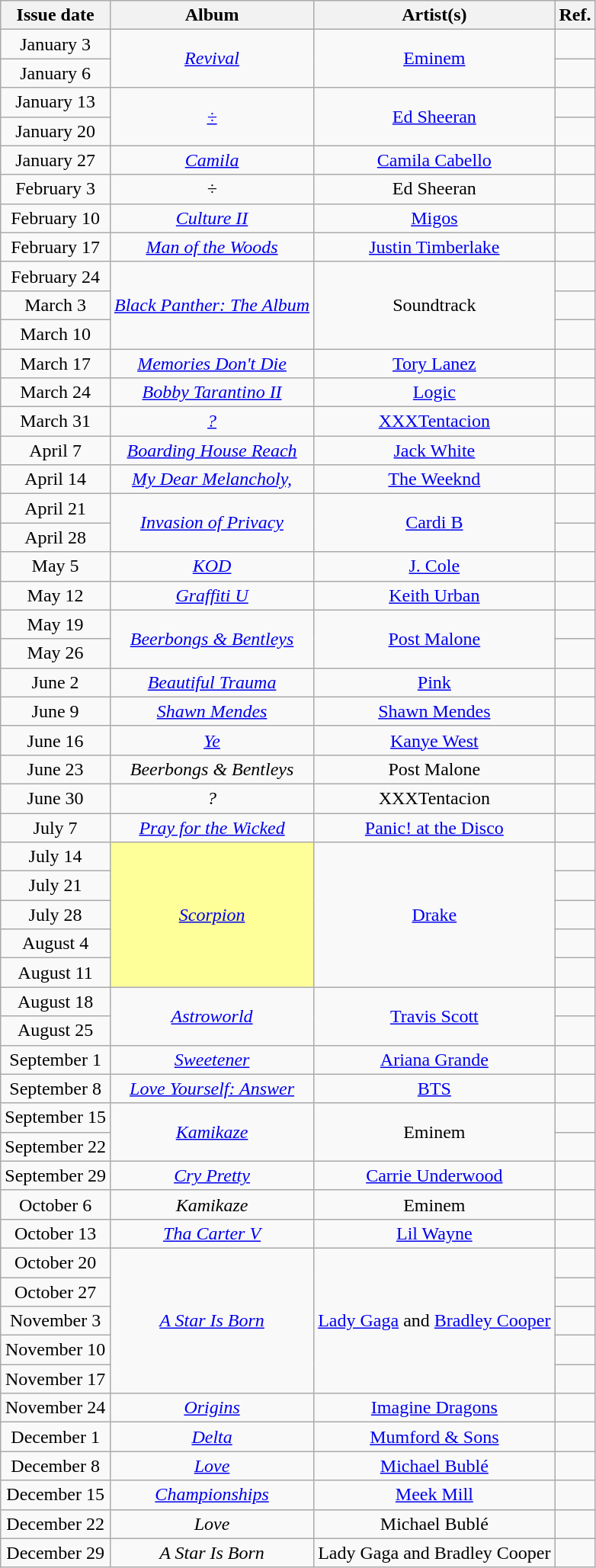<table class="wikitable plainrowheaders" style="text-align: center;">
<tr>
<th>Issue date</th>
<th>Album</th>
<th>Artist(s)</th>
<th>Ref.</th>
</tr>
<tr>
<td>January 3</td>
<td rowspan="2"><em><a href='#'>Revival</a></em></td>
<td rowspan="2"><a href='#'>Eminem</a></td>
<td></td>
</tr>
<tr>
<td>January 6</td>
<td></td>
</tr>
<tr>
<td>January 13</td>
<td rowspan="2"><em><a href='#'>÷</a></em></td>
<td rowspan="2"><a href='#'>Ed Sheeran</a></td>
<td></td>
</tr>
<tr>
<td>January 20</td>
<td></td>
</tr>
<tr>
<td>January 27</td>
<td><em><a href='#'>Camila</a></em></td>
<td><a href='#'>Camila Cabello</a></td>
<td></td>
</tr>
<tr>
<td>February 3</td>
<td><em>÷</em></td>
<td>Ed Sheeran</td>
<td></td>
</tr>
<tr>
<td>February 10</td>
<td><em><a href='#'>Culture II</a></em></td>
<td><a href='#'>Migos</a></td>
<td></td>
</tr>
<tr>
<td>February 17</td>
<td><em><a href='#'>Man of the Woods</a></em></td>
<td><a href='#'>Justin Timberlake</a></td>
<td></td>
</tr>
<tr>
<td>February 24</td>
<td rowspan="3"><em><a href='#'>Black Panther: The Album</a></em></td>
<td rowspan="3">Soundtrack</td>
<td></td>
</tr>
<tr>
<td>March 3</td>
<td></td>
</tr>
<tr>
<td>March 10</td>
<td></td>
</tr>
<tr>
<td>March 17</td>
<td><em><a href='#'>Memories Don't Die</a></em></td>
<td><a href='#'>Tory Lanez</a></td>
<td></td>
</tr>
<tr>
<td>March 24</td>
<td><em><a href='#'>Bobby Tarantino II</a></em></td>
<td><a href='#'>Logic</a></td>
<td></td>
</tr>
<tr>
<td>March 31</td>
<td><em><a href='#'>?</a></em></td>
<td><a href='#'>XXXTentacion</a></td>
<td></td>
</tr>
<tr>
<td>April 7</td>
<td><em><a href='#'>Boarding House Reach</a></em></td>
<td><a href='#'>Jack White</a></td>
<td></td>
</tr>
<tr>
<td>April 14</td>
<td><em><a href='#'>My Dear Melancholy,</a></em></td>
<td><a href='#'>The Weeknd</a></td>
<td></td>
</tr>
<tr>
<td>April 21</td>
<td rowspan="2"><em><a href='#'>Invasion of Privacy</a></em></td>
<td rowspan="2"><a href='#'>Cardi B</a></td>
<td></td>
</tr>
<tr>
<td>April 28</td>
<td></td>
</tr>
<tr>
<td>May 5</td>
<td><em><a href='#'>KOD</a></em></td>
<td><a href='#'>J. Cole</a></td>
<td></td>
</tr>
<tr>
<td>May 12</td>
<td><em><a href='#'>Graffiti U</a></em></td>
<td><a href='#'>Keith Urban</a></td>
<td></td>
</tr>
<tr>
<td>May 19</td>
<td rowspan="2"><em><a href='#'>Beerbongs & Bentleys</a></em></td>
<td rowspan="2"><a href='#'>Post Malone</a></td>
<td></td>
</tr>
<tr>
<td>May 26</td>
<td></td>
</tr>
<tr>
<td>June 2</td>
<td><em><a href='#'>Beautiful Trauma</a></em></td>
<td><a href='#'>Pink</a></td>
<td></td>
</tr>
<tr>
<td>June 9</td>
<td><em><a href='#'>Shawn Mendes</a></em></td>
<td><a href='#'>Shawn Mendes</a></td>
<td></td>
</tr>
<tr>
<td>June 16</td>
<td><em><a href='#'>Ye</a></em></td>
<td><a href='#'>Kanye West</a></td>
<td></td>
</tr>
<tr>
<td>June 23</td>
<td><em>Beerbongs & Bentleys</em></td>
<td>Post Malone</td>
<td></td>
</tr>
<tr>
<td>June 30</td>
<td><em>?</em></td>
<td>XXXTentacion</td>
<td></td>
</tr>
<tr>
<td>July 7</td>
<td><em><a href='#'>Pray for the Wicked</a></em></td>
<td><a href='#'>Panic! at the Disco</a></td>
<td></td>
</tr>
<tr>
<td>July 14</td>
<td bgcolor=#FFFF99 rowspan="5"><em><a href='#'>Scorpion</a></em> </td>
<td rowspan="5"><a href='#'>Drake</a></td>
<td></td>
</tr>
<tr>
<td>July 21</td>
<td></td>
</tr>
<tr>
<td>July 28</td>
<td></td>
</tr>
<tr>
<td>August 4</td>
<td></td>
</tr>
<tr>
<td>August 11</td>
<td></td>
</tr>
<tr>
<td>August 18</td>
<td rowspan="2"><em><a href='#'>Astroworld</a></em></td>
<td rowspan="2"><a href='#'>Travis Scott</a></td>
<td></td>
</tr>
<tr>
<td>August 25</td>
<td></td>
</tr>
<tr>
<td>September 1</td>
<td><em><a href='#'>Sweetener</a></em></td>
<td><a href='#'>Ariana Grande</a></td>
<td></td>
</tr>
<tr>
<td>September 8</td>
<td><em><a href='#'>Love Yourself: Answer</a></em></td>
<td><a href='#'>BTS</a></td>
<td></td>
</tr>
<tr>
<td>September 15</td>
<td rowspan="2"><em><a href='#'>Kamikaze</a></em></td>
<td rowspan="2">Eminem</td>
<td></td>
</tr>
<tr>
<td>September 22</td>
<td></td>
</tr>
<tr>
<td>September 29</td>
<td><em><a href='#'>Cry Pretty</a></em></td>
<td><a href='#'>Carrie Underwood</a></td>
<td></td>
</tr>
<tr>
<td>October 6</td>
<td><em>Kamikaze</em></td>
<td>Eminem</td>
<td></td>
</tr>
<tr>
<td>October 13</td>
<td><em><a href='#'>Tha Carter V</a></em></td>
<td><a href='#'>Lil Wayne</a></td>
<td></td>
</tr>
<tr>
<td>October 20</td>
<td rowspan="5"><em><a href='#'>A Star Is Born</a></em></td>
<td rowspan="5"><a href='#'>Lady Gaga</a> and <a href='#'>Bradley Cooper</a></td>
<td></td>
</tr>
<tr>
<td>October 27</td>
<td></td>
</tr>
<tr>
<td>November 3</td>
<td></td>
</tr>
<tr>
<td>November 10</td>
<td></td>
</tr>
<tr>
<td>November 17</td>
<td></td>
</tr>
<tr>
<td>November 24</td>
<td><em><a href='#'>Origins</a></em></td>
<td><a href='#'>Imagine Dragons</a></td>
<td></td>
</tr>
<tr>
<td>December 1</td>
<td><em><a href='#'>Delta</a></em></td>
<td><a href='#'>Mumford & Sons</a></td>
<td></td>
</tr>
<tr>
<td>December 8</td>
<td><em><a href='#'>Love</a></em></td>
<td><a href='#'>Michael Bublé</a></td>
<td></td>
</tr>
<tr>
<td>December 15</td>
<td><em><a href='#'>Championships</a></em></td>
<td><a href='#'>Meek Mill</a></td>
<td></td>
</tr>
<tr>
<td>December 22</td>
<td><em>Love</em></td>
<td>Michael Bublé</td>
<td></td>
</tr>
<tr>
<td>December 29</td>
<td><em>A Star Is Born</em></td>
<td>Lady Gaga and Bradley Cooper</td>
<td></td>
</tr>
</table>
